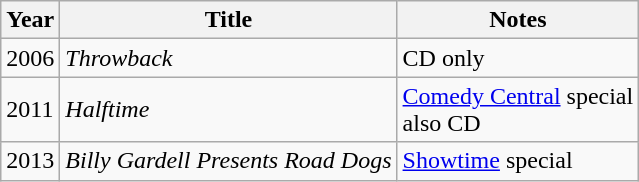<table class="wikitable sortable">
<tr>
<th>Year</th>
<th>Title</th>
<th class="unsortable">Notes</th>
</tr>
<tr>
<td>2006</td>
<td><em>Throwback</em></td>
<td>CD only</td>
</tr>
<tr>
<td>2011</td>
<td><em>Halftime</em></td>
<td><a href='#'>Comedy Central</a> special<br>also CD</td>
</tr>
<tr>
<td>2013</td>
<td><em>Billy Gardell Presents Road Dogs</em></td>
<td><a href='#'>Showtime</a> special</td>
</tr>
</table>
